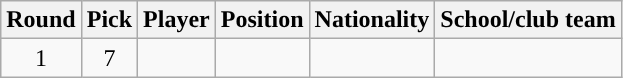<table class="wikitable sortable sortable" style="text-align: center">
<tr>
<th>Round</th>
<th>Pick</th>
<th>Player</th>
<th>Position</th>
<th>Nationality</th>
<th>School/club team</th>
</tr>
<tr style="text-align: center">
<td>1</td>
<td>7</td>
<td></td>
<td></td>
<td></td>
<td></td>
</tr>
</table>
